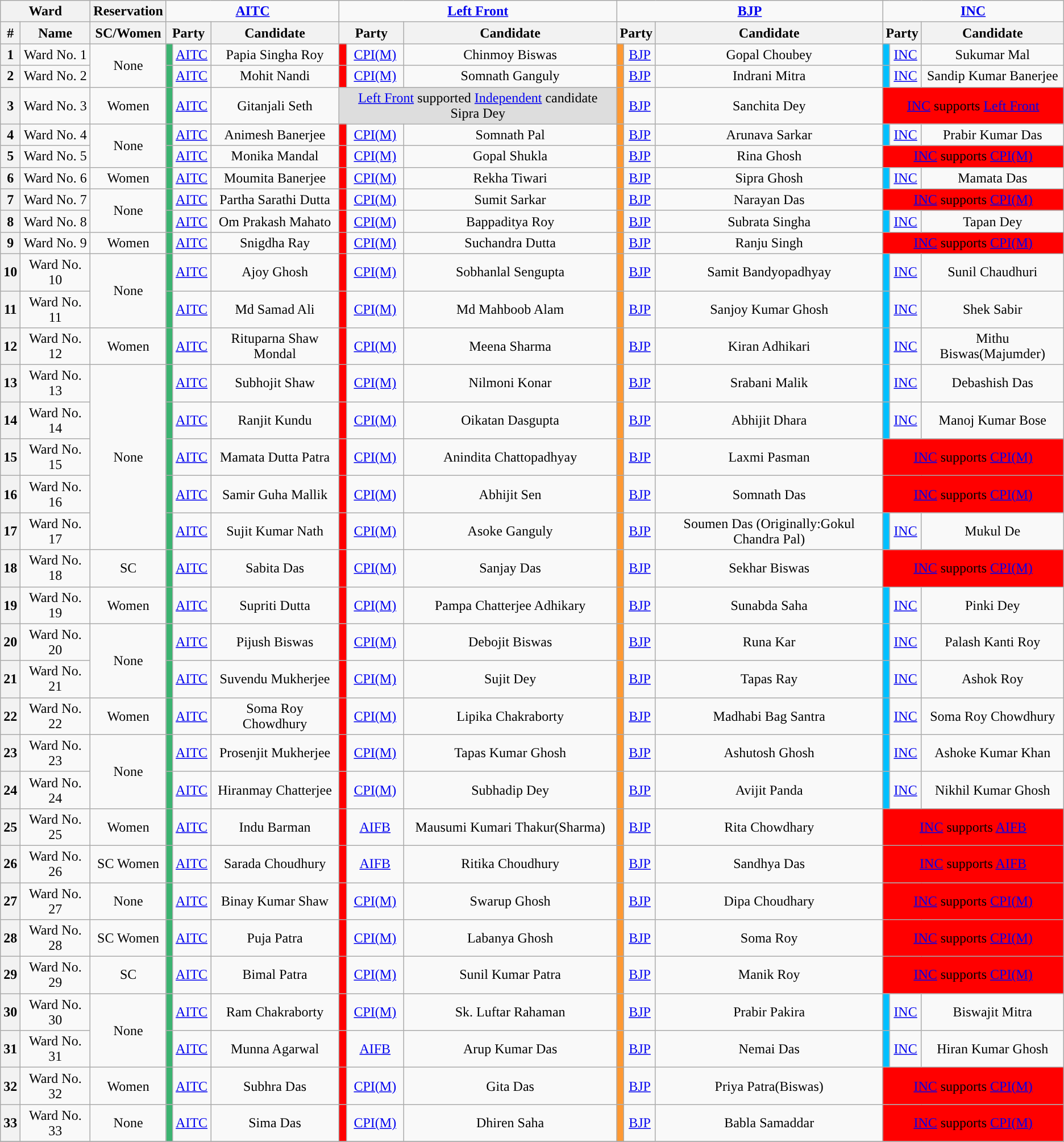<table class="wikitable sortable" style="text-align:center;">
<tr>
<th colspan="2">Ward</th>
<th colspan="1">Reservation</th>
<td colspan="3"><a href='#'><span><strong>AITC</strong></span></a></td>
<td colspan="3" bgcolor=><a href='#'><span><strong>Left Front</strong></span></a></td>
<td colspan="3"><a href='#'><span><strong>BJP</strong></span></a></td>
<td colspan="3" bgcolor=><a href='#'><span><strong>INC</strong></span></a></td>
</tr>
<tr>
<th>#</th>
<th>Name</th>
<th>SC/Women</th>
<th colspan="2">Party</th>
<th>Candidate</th>
<th colspan="2">Party</th>
<th>Candidate</th>
<th colspan="2">Party</th>
<th>Candidate</th>
<th colspan="2">Party</th>
<th>Candidate</th>
</tr>
<tr>
<th>1</th>
<td>Ward No. 1</td>
<td rowspan="2">None</td>
<td bgcolor=#3CB371></td>
<td><a href='#'>AITC</a></td>
<td>Papia Singha Roy</td>
<td bgcolor=#FF0000></td>
<td><a href='#'>CPI(M)</a></td>
<td>Chinmoy Biswas</td>
<td bgcolor=#FF9933></td>
<td><a href='#'>BJP</a></td>
<td>Gopal Choubey</td>
<td bgcolor=#00BFFF></td>
<td><a href='#'>INC</a></td>
<td>Sukumar Mal</td>
</tr>
<tr>
<th>2</th>
<td>Ward No. 2</td>
<td bgcolor=#3CB371></td>
<td><a href='#'>AITC</a></td>
<td>Mohit Nandi</td>
<td bgcolor=#FF0000></td>
<td><a href='#'>CPI(M)</a></td>
<td>Somnath Ganguly</td>
<td bgcolor=#FF9933></td>
<td><a href='#'>BJP</a></td>
<td>Indrani Mitra</td>
<td bgcolor=#00BFFF></td>
<td><a href='#'>INC</a></td>
<td>Sandip Kumar Banerjee</td>
</tr>
<tr>
<th>3</th>
<td>Ward No. 3</td>
<td>Women</td>
<td bgcolor=#3CB371></td>
<td><a href='#'>AITC</a></td>
<td>Gitanjali Seth</td>
<td colspan="3" style="background:#DDDDDD"><a href='#'>Left Front</a> supported <a href='#'>Independent</a> candidate Sipra Dey</td>
<td bgcolor=#FF9933></td>
<td><a href='#'>BJP</a></td>
<td>Sanchita Dey</td>
<td colspan="3" style="background:#f00;"><a href='#'>INC</a> supports <a href='#'>Left Front</a></td>
</tr>
<tr>
<th>4</th>
<td>Ward No. 4</td>
<td rowspan="2">None</td>
<td bgcolor=#3CB371></td>
<td><a href='#'>AITC</a></td>
<td>Animesh Banerjee</td>
<td bgcolor=#FF0000></td>
<td><a href='#'>CPI(M)</a></td>
<td>Somnath Pal</td>
<td bgcolor=#FF9933></td>
<td><a href='#'>BJP</a></td>
<td>Arunava Sarkar</td>
<td bgcolor=#00BFFF></td>
<td><a href='#'>INC</a></td>
<td>Prabir Kumar Das</td>
</tr>
<tr>
<th>5</th>
<td>Ward No. 5</td>
<td bgcolor=#3CB371></td>
<td><a href='#'>AITC</a></td>
<td>Monika Mandal</td>
<td bgcolor=#FF0000></td>
<td><a href='#'>CPI(M)</a></td>
<td>Gopal Shukla</td>
<td bgcolor=#FF9933></td>
<td><a href='#'>BJP</a></td>
<td>Rina Ghosh</td>
<td colspan="3" style="background:#f00;"><a href='#'>INC</a> supports <a href='#'>CPI(M)</a></td>
</tr>
<tr>
<th>6</th>
<td>Ward No. 6</td>
<td>Women</td>
<td bgcolor=#3CB371></td>
<td><a href='#'>AITC</a></td>
<td>Moumita Banerjee</td>
<td bgcolor=#FF0000></td>
<td><a href='#'>CPI(M)</a></td>
<td>Rekha Tiwari</td>
<td bgcolor=#FF9933></td>
<td><a href='#'>BJP</a></td>
<td>Sipra Ghosh</td>
<td bgcolor=#00BFFF></td>
<td><a href='#'>INC</a></td>
<td>Mamata Das</td>
</tr>
<tr>
<th>7</th>
<td>Ward No. 7</td>
<td rowspan="2">None</td>
<td bgcolor=#3CB371></td>
<td><a href='#'>AITC</a></td>
<td>Partha Sarathi Dutta</td>
<td bgcolor=#FF0000></td>
<td><a href='#'>CPI(M)</a></td>
<td>Sumit Sarkar</td>
<td bgcolor=#FF9933></td>
<td><a href='#'>BJP</a></td>
<td>Narayan Das</td>
<td colspan="3" style="background:#f00;"><a href='#'>INC</a> supports <a href='#'>CPI(M)</a></td>
</tr>
<tr>
<th>8</th>
<td>Ward No. 8</td>
<td bgcolor=#3CB371></td>
<td><a href='#'>AITC</a></td>
<td>Om Prakash Mahato</td>
<td bgcolor=#FF0000></td>
<td><a href='#'>CPI(M)</a></td>
<td>Bappaditya Roy</td>
<td bgcolor=#FF9933></td>
<td><a href='#'>BJP</a></td>
<td>Subrata Singha</td>
<td bgcolor=#00BFFF></td>
<td><a href='#'>INC</a></td>
<td>Tapan Dey</td>
</tr>
<tr>
<th>9</th>
<td>Ward No. 9</td>
<td>Women</td>
<td bgcolor=#3CB371></td>
<td><a href='#'>AITC</a></td>
<td>Snigdha Ray</td>
<td bgcolor=#FF0000></td>
<td><a href='#'>CPI(M)</a></td>
<td>Suchandra Dutta</td>
<td bgcolor=#FF9933></td>
<td><a href='#'>BJP</a></td>
<td>Ranju Singh</td>
<td colspan="3" style="background:#f00;"><a href='#'>INC</a> supports <a href='#'>CPI(M)</a></td>
</tr>
<tr>
<th>10</th>
<td>Ward No. 10</td>
<td rowspan="2">None</td>
<td bgcolor=#3CB371></td>
<td><a href='#'>AITC</a></td>
<td>Ajoy Ghosh</td>
<td bgcolor=#FF0000></td>
<td><a href='#'>CPI(M)</a></td>
<td>Sobhanlal Sengupta</td>
<td bgcolor=#FF9933></td>
<td><a href='#'>BJP</a></td>
<td>Samit Bandyopadhyay</td>
<td bgcolor=#00BFFF></td>
<td><a href='#'>INC</a></td>
<td>Sunil Chaudhuri</td>
</tr>
<tr>
<th>11</th>
<td>Ward No. 11</td>
<td bgcolor=#3CB371></td>
<td><a href='#'>AITC</a></td>
<td>Md Samad Ali</td>
<td bgcolor=#FF0000></td>
<td><a href='#'>CPI(M)</a></td>
<td>Md Mahboob Alam</td>
<td bgcolor=#FF9933></td>
<td><a href='#'>BJP</a></td>
<td>Sanjoy Kumar Ghosh</td>
<td bgcolor=#00BFFF></td>
<td><a href='#'>INC</a></td>
<td>Shek Sabir</td>
</tr>
<tr>
<th>12</th>
<td>Ward No. 12</td>
<td>Women</td>
<td bgcolor=#3CB371></td>
<td><a href='#'>AITC</a></td>
<td>Rituparna Shaw Mondal</td>
<td bgcolor=#FF0000></td>
<td><a href='#'>CPI(M)</a></td>
<td>Meena Sharma</td>
<td bgcolor=#FF9933></td>
<td><a href='#'>BJP</a></td>
<td>Kiran Adhikari</td>
<td bgcolor=#00BFFF></td>
<td><a href='#'>INC</a></td>
<td>Mithu Biswas(Majumder)</td>
</tr>
<tr>
<th>13</th>
<td>Ward No. 13</td>
<td rowspan="5">None</td>
<td bgcolor=#3CB371></td>
<td><a href='#'>AITC</a></td>
<td>Subhojit Shaw</td>
<td bgcolor=#FF0000></td>
<td><a href='#'>CPI(M)</a></td>
<td>Nilmoni Konar</td>
<td bgcolor=#FF9933></td>
<td><a href='#'>BJP</a></td>
<td>Srabani Malik</td>
<td bgcolor=#00BFFF></td>
<td><a href='#'>INC</a></td>
<td>Debashish Das</td>
</tr>
<tr>
<th>14</th>
<td>Ward No. 14</td>
<td bgcolor=#3CB371></td>
<td><a href='#'>AITC</a></td>
<td>Ranjit Kundu</td>
<td bgcolor=#FF0000></td>
<td><a href='#'>CPI(M)</a></td>
<td>Oikatan Dasgupta</td>
<td bgcolor=#FF9933></td>
<td><a href='#'>BJP</a></td>
<td>Abhijit Dhara</td>
<td bgcolor=#00BFFF></td>
<td><a href='#'>INC</a></td>
<td>Manoj Kumar Bose</td>
</tr>
<tr>
<th>15</th>
<td>Ward No. 15</td>
<td bgcolor=#3CB371></td>
<td><a href='#'>AITC</a></td>
<td>Mamata Dutta Patra</td>
<td bgcolor=#FF0000></td>
<td><a href='#'>CPI(M)</a></td>
<td>Anindita Chattopadhyay</td>
<td bgcolor=#FF9933></td>
<td><a href='#'>BJP</a></td>
<td>Laxmi Pasman</td>
<td colspan="3" style="background:#f00;"><a href='#'>INC</a> supports <a href='#'>CPI(M)</a></td>
</tr>
<tr>
<th>16</th>
<td>Ward No. 16</td>
<td bgcolor=#3CB371></td>
<td><a href='#'>AITC</a></td>
<td>Samir Guha Mallik</td>
<td bgcolor=#FF0000></td>
<td><a href='#'>CPI(M)</a></td>
<td>Abhijit Sen</td>
<td bgcolor=#FF9933></td>
<td><a href='#'>BJP</a></td>
<td>Somnath Das</td>
<td colspan="3" style="background:#f00;"><a href='#'>INC</a> supports <a href='#'>CPI(M)</a></td>
</tr>
<tr>
<th>17</th>
<td>Ward No. 17</td>
<td bgcolor=#3CB371></td>
<td><a href='#'>AITC</a></td>
<td>Sujit Kumar Nath</td>
<td bgcolor=#FF0000></td>
<td><a href='#'>CPI(M)</a></td>
<td>Asoke Ganguly</td>
<td bgcolor=#FF9933></td>
<td><a href='#'>BJP</a></td>
<td>Soumen Das (Originally:Gokul Chandra Pal)<br></td>
<td bgcolor=#00BFFF></td>
<td><a href='#'>INC</a></td>
<td>Mukul De</td>
</tr>
<tr>
<th>18</th>
<td>Ward No. 18</td>
<td>SC</td>
<td bgcolor=#3CB371></td>
<td><a href='#'>AITC</a></td>
<td>Sabita Das</td>
<td bgcolor=#FF0000></td>
<td><a href='#'>CPI(M)</a></td>
<td>Sanjay Das</td>
<td bgcolor=#FF9933></td>
<td><a href='#'>BJP</a></td>
<td>Sekhar Biswas</td>
<td colspan="3" style="background:#f00;"><a href='#'>INC</a> supports <a href='#'>CPI(M)</a></td>
</tr>
<tr>
<th>19</th>
<td>Ward No. 19</td>
<td>Women</td>
<td bgcolor=#3CB371></td>
<td><a href='#'>AITC</a></td>
<td>Supriti Dutta</td>
<td bgcolor=#FF0000></td>
<td><a href='#'>CPI(M)</a></td>
<td>Pampa Chatterjee Adhikary</td>
<td bgcolor=#FF9933></td>
<td><a href='#'>BJP</a></td>
<td>Sunabda Saha</td>
<td bgcolor=#00BFFF></td>
<td><a href='#'>INC</a></td>
<td>Pinki Dey</td>
</tr>
<tr>
<th>20</th>
<td>Ward No. 20</td>
<td rowspan="2">None</td>
<td bgcolor=#3CB371></td>
<td><a href='#'>AITC</a></td>
<td>Pijush Biswas</td>
<td bgcolor=#FF0000></td>
<td><a href='#'>CPI(M)</a></td>
<td>Debojit Biswas</td>
<td bgcolor=#FF9933></td>
<td><a href='#'>BJP</a></td>
<td>Runa Kar</td>
<td bgcolor=#00BFFF></td>
<td><a href='#'>INC</a></td>
<td>Palash Kanti Roy</td>
</tr>
<tr>
<th>21</th>
<td>Ward No. 21</td>
<td bgcolor=#3CB371></td>
<td><a href='#'>AITC</a></td>
<td>Suvendu Mukherjee</td>
<td bgcolor=#FF0000></td>
<td><a href='#'>CPI(M)</a></td>
<td>Sujit Dey</td>
<td bgcolor=#FF9933></td>
<td><a href='#'>BJP</a></td>
<td>Tapas Ray</td>
<td bgcolor=#00BFFF></td>
<td><a href='#'>INC</a></td>
<td>Ashok Roy</td>
</tr>
<tr>
<th>22</th>
<td>Ward No. 22</td>
<td>Women</td>
<td bgcolor=#3CB371></td>
<td><a href='#'>AITC</a></td>
<td>Soma Roy Chowdhury</td>
<td bgcolor=#FF0000></td>
<td><a href='#'>CPI(M)</a></td>
<td>Lipika Chakraborty</td>
<td bgcolor=#FF9933></td>
<td><a href='#'>BJP</a></td>
<td>Madhabi Bag Santra</td>
<td bgcolor=#00BFFF></td>
<td><a href='#'>INC</a></td>
<td>Soma Roy Chowdhury</td>
</tr>
<tr>
<th>23</th>
<td>Ward No. 23</td>
<td rowspan="2">None</td>
<td bgcolor=#3CB371></td>
<td><a href='#'>AITC</a></td>
<td>Prosenjit Mukherjee</td>
<td bgcolor=#FF0000></td>
<td><a href='#'>CPI(M)</a></td>
<td>Tapas Kumar Ghosh</td>
<td bgcolor=#FF9933></td>
<td><a href='#'>BJP</a></td>
<td>Ashutosh Ghosh</td>
<td bgcolor=#00BFFF></td>
<td><a href='#'>INC</a></td>
<td>Ashoke Kumar Khan</td>
</tr>
<tr>
<th>24</th>
<td>Ward No. 24</td>
<td bgcolor=#3CB371></td>
<td><a href='#'>AITC</a></td>
<td>Hiranmay Chatterjee</td>
<td bgcolor=#FF0000></td>
<td><a href='#'>CPI(M)</a></td>
<td>Subhadip Dey</td>
<td bgcolor=#FF9933></td>
<td><a href='#'>BJP</a></td>
<td>Avijit Panda</td>
<td bgcolor=#00BFFF></td>
<td><a href='#'>INC</a></td>
<td>Nikhil Kumar Ghosh</td>
</tr>
<tr>
<th>25</th>
<td>Ward No. 25</td>
<td>Women</td>
<td bgcolor=#3CB371></td>
<td><a href='#'>AITC</a></td>
<td>Indu Barman</td>
<td bgcolor=#FF0000></td>
<td><a href='#'>AIFB</a></td>
<td>Mausumi Kumari Thakur(Sharma)</td>
<td bgcolor=#FF9933></td>
<td><a href='#'>BJP</a></td>
<td>Rita Chowdhary</td>
<td colspan="3" style="background:#f00;"><a href='#'>INC</a> supports <a href='#'>AIFB</a></td>
</tr>
<tr>
<th>26</th>
<td>Ward No. 26</td>
<td>SC Women</td>
<td bgcolor=#3CB371></td>
<td><a href='#'>AITC</a></td>
<td>Sarada Choudhury</td>
<td bgcolor=#FF0000></td>
<td><a href='#'>AIFB</a></td>
<td>Ritika Choudhury</td>
<td bgcolor=#FF9933></td>
<td><a href='#'>BJP</a></td>
<td>Sandhya Das</td>
<td colspan="3" style="background:#f00;"><a href='#'>INC</a> supports <a href='#'>AIFB</a></td>
</tr>
<tr>
<th>27</th>
<td>Ward No. 27</td>
<td>None</td>
<td bgcolor=#3CB371></td>
<td><a href='#'>AITC</a></td>
<td>Binay Kumar Shaw</td>
<td bgcolor=#FF0000></td>
<td><a href='#'>CPI(M)</a></td>
<td>Swarup Ghosh</td>
<td bgcolor=#FF9933></td>
<td><a href='#'>BJP</a></td>
<td>Dipa Choudhary</td>
<td colspan="3" style="background:#f00;"><a href='#'>INC</a> supports <a href='#'>CPI(M)</a></td>
</tr>
<tr>
<th>28</th>
<td>Ward No. 28</td>
<td>SC Women</td>
<td bgcolor=#3CB371></td>
<td><a href='#'>AITC</a></td>
<td>Puja Patra</td>
<td bgcolor=#FF0000></td>
<td><a href='#'>CPI(M)</a></td>
<td>Labanya Ghosh</td>
<td bgcolor=#FF9933></td>
<td><a href='#'>BJP</a></td>
<td>Soma Roy</td>
<td colspan="3" style="background:#f00;"><a href='#'>INC</a> supports <a href='#'>CPI(M)</a></td>
</tr>
<tr>
<th>29</th>
<td>Ward No. 29</td>
<td>SC</td>
<td bgcolor=#3CB371></td>
<td><a href='#'>AITC</a></td>
<td>Bimal Patra</td>
<td bgcolor=#FF0000></td>
<td><a href='#'>CPI(M)</a></td>
<td>Sunil Kumar Patra</td>
<td bgcolor=#FF9933></td>
<td><a href='#'>BJP</a></td>
<td>Manik Roy</td>
<td colspan="3" style="background:#f00;"><a href='#'>INC</a> supports <a href='#'>CPI(M)</a></td>
</tr>
<tr>
<th>30</th>
<td>Ward No. 30</td>
<td rowspan="2">None</td>
<td bgcolor=#3CB371></td>
<td><a href='#'>AITC</a></td>
<td>Ram Chakraborty</td>
<td bgcolor=#FF0000></td>
<td><a href='#'>CPI(M)</a></td>
<td>Sk. Luftar Rahaman</td>
<td bgcolor=#FF9933></td>
<td><a href='#'>BJP</a></td>
<td>Prabir Pakira</td>
<td bgcolor=#00BFFF></td>
<td><a href='#'>INC</a></td>
<td>Biswajit Mitra</td>
</tr>
<tr>
<th>31</th>
<td>Ward No. 31</td>
<td bgcolor=#3CB371></td>
<td><a href='#'>AITC</a></td>
<td>Munna Agarwal</td>
<td bgcolor=#FF0000></td>
<td><a href='#'>AIFB</a></td>
<td>Arup Kumar Das</td>
<td bgcolor=#FF9933></td>
<td><a href='#'>BJP</a></td>
<td>Nemai Das</td>
<td bgcolor=#00BFFF></td>
<td><a href='#'>INC</a></td>
<td>Hiran Kumar Ghosh</td>
</tr>
<tr>
<th>32</th>
<td>Ward No. 32</td>
<td>Women</td>
<td bgcolor=#3CB371></td>
<td><a href='#'>AITC</a></td>
<td>Subhra Das</td>
<td bgcolor=#FF0000></td>
<td><a href='#'>CPI(M)</a></td>
<td>Gita Das</td>
<td bgcolor=#FF9933></td>
<td><a href='#'>BJP</a></td>
<td>Priya Patra(Biswas)</td>
<td colspan="3" style="background:#f00;"><a href='#'>INC</a> supports <a href='#'>CPI(M)</a></td>
</tr>
<tr>
<th>33</th>
<td>Ward No. 33</td>
<td>None</td>
<td bgcolor=#3CB371></td>
<td><a href='#'>AITC</a></td>
<td>Sima Das</td>
<td bgcolor=#FF0000></td>
<td><a href='#'>CPI(M)</a></td>
<td>Dhiren Saha</td>
<td bgcolor=#FF9933></td>
<td><a href='#'>BJP</a></td>
<td>Babla Samaddar</td>
<td colspan="3" style="background:#f00;"><a href='#'>INC</a> supports <a href='#'>CPI(M)</a></td>
</tr>
<tr>
</tr>
</table>
